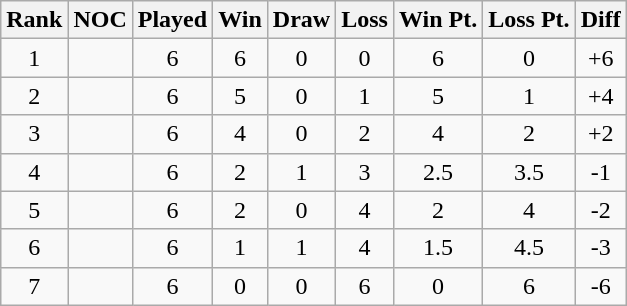<table class="wikitable sortable" style="text-align:center;">
<tr>
<th>Rank</th>
<th>NOC</th>
<th>Played</th>
<th>Win</th>
<th>Draw</th>
<th>Loss</th>
<th>Win Pt.</th>
<th>Loss Pt.</th>
<th>Diff</th>
</tr>
<tr>
<td>1</td>
<td align="left"></td>
<td>6</td>
<td>6</td>
<td>0</td>
<td>0</td>
<td>6</td>
<td>0</td>
<td>+6</td>
</tr>
<tr>
<td>2</td>
<td align="left"></td>
<td>6</td>
<td>5</td>
<td>0</td>
<td>1</td>
<td>5</td>
<td>1</td>
<td>+4</td>
</tr>
<tr>
<td>3</td>
<td align="left"></td>
<td>6</td>
<td>4</td>
<td>0</td>
<td>2</td>
<td>4</td>
<td>2</td>
<td>+2</td>
</tr>
<tr>
<td>4</td>
<td align="left"></td>
<td>6</td>
<td>2</td>
<td>1</td>
<td>3</td>
<td>2.5</td>
<td>3.5</td>
<td>-1</td>
</tr>
<tr>
<td>5</td>
<td align="left"></td>
<td>6</td>
<td>2</td>
<td>0</td>
<td>4</td>
<td>2</td>
<td>4</td>
<td>-2</td>
</tr>
<tr>
<td>6</td>
<td align="left"></td>
<td>6</td>
<td>1</td>
<td>1</td>
<td>4</td>
<td>1.5</td>
<td>4.5</td>
<td>-3</td>
</tr>
<tr>
<td>7</td>
<td align="left"></td>
<td>6</td>
<td>0</td>
<td>0</td>
<td>6</td>
<td>0</td>
<td>6</td>
<td>-6</td>
</tr>
</table>
